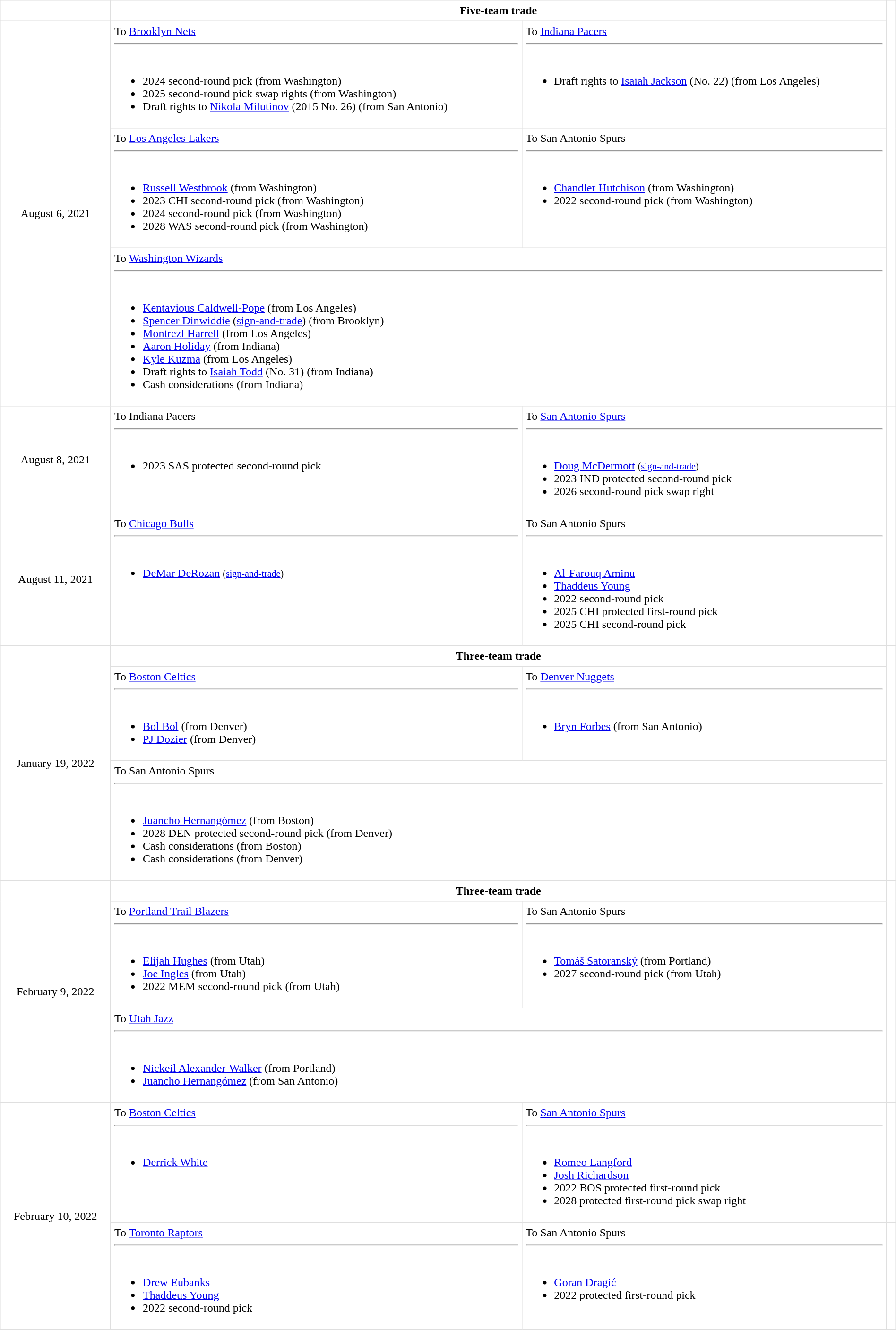<table border="1" style="border-collapse:collapse; text-align: center; width: 100%" cellpadding="5" bordercolor="#DFDFDF">
<tr>
<td></td>
<td colspan=2><strong>Five-team trade</strong></td>
<td rowspan=4></td>
</tr>
<tr>
<td rowspan="3">August 6, 2021</td>
<td align="left" valign="top">To <a href='#'>Brooklyn Nets</a><hr><br><ul><li>2024 second-round pick (from Washington)</li><li>2025 second-round pick swap rights (from Washington)</li><li>Draft rights to <a href='#'>Nikola Milutinov</a> (2015 No. 26) (from San Antonio)</li></ul></td>
<td align="left" valign="top">To <a href='#'>Indiana Pacers</a><hr><br><ul><li>Draft rights to <a href='#'>Isaiah Jackson</a> (No. 22) (from Los Angeles)</li></ul></td>
</tr>
<tr>
<td align="left" valign="top">To <a href='#'>Los Angeles Lakers</a><hr><br><ul><li><a href='#'>Russell Westbrook</a> (from Washington)</li><li>2023 CHI second-round pick (from Washington)</li><li>2024 second-round pick (from Washington)</li><li>2028 WAS second-round pick (from Washington)</li></ul></td>
<td align="left" valign="top">To San Antonio Spurs<hr><br><ul><li><a href='#'>Chandler Hutchison</a> (from Washington)</li><li>2022 second-round pick (from Washington)</li></ul></td>
</tr>
<tr>
<td colspan=2 align="left" valign="top">To <a href='#'>Washington Wizards</a><hr><br><ul><li><a href='#'>Kentavious Caldwell-Pope</a> (from Los Angeles)</li><li><a href='#'>Spencer Dinwiddie</a> (<a href='#'>sign-and-trade</a>) (from Brooklyn)</li><li><a href='#'>Montrezl Harrell</a> (from Los Angeles)</li><li><a href='#'>Aaron Holiday</a> (from Indiana)</li><li><a href='#'>Kyle Kuzma</a> (from Los Angeles)</li><li>Draft rights to <a href='#'>Isaiah Todd</a> (No. 31) (from Indiana)</li><li>Cash considerations (from Indiana)</li></ul></td>
</tr>
<tr>
<td>August 8, 2021</td>
<td align="left" valign="top">To Indiana Pacers<hr><br><ul><li>2023 SAS protected second-round pick</li></ul></td>
<td align="left" valign="top">To <a href='#'>San Antonio Spurs</a><hr><br><ul><li><a href='#'>Doug McDermott</a> <small>(<a href='#'>sign-and-trade</a>)</small></li><li>2023 IND protected second-round pick</li><li>2026 second-round pick swap right</li></ul></td>
<td align="center"></td>
</tr>
<tr>
<td>August 11, 2021</td>
<td align="left" valign="top">To <a href='#'>Chicago Bulls</a><hr><br><ul><li><a href='#'>DeMar DeRozan</a> <small>(<a href='#'>sign-and-trade</a>)</small></li></ul></td>
<td align="left" valign="top">To San Antonio Spurs<hr><br><ul><li><a href='#'>Al-Farouq Aminu</a></li><li><a href='#'>Thaddeus Young</a></li><li>2022 second-round pick</li><li>2025 CHI protected first-round pick</li><li>2025 CHI second-round pick</li></ul></td>
<td align="center"></td>
</tr>
<tr>
<td rowspan=3>January 19, 2022</td>
<td colspan=2><strong>Three-team trade</strong></td>
<td rowspan=3></td>
</tr>
<tr>
<td align="left" valign="top">To <a href='#'>Boston Celtics</a><hr><br><ul><li><a href='#'>Bol Bol</a> (from Denver)</li><li><a href='#'>PJ Dozier</a> (from Denver)</li></ul></td>
<td align="left" valign="top">To <a href='#'>Denver Nuggets</a><hr><br><ul><li><a href='#'>Bryn Forbes</a> (from San Antonio)</li></ul></td>
</tr>
<tr>
<td colspan=2 align="left" valign="top">To San Antonio Spurs<hr><br><ul><li><a href='#'>Juancho Hernangómez</a> (from Boston)</li><li>2028 DEN protected second-round pick (from Denver)</li><li>Cash considerations (from Boston)</li><li>Cash considerations (from Denver)</li></ul></td>
</tr>
<tr>
<td rowspan=3>February 9, 2022</td>
<td colspan=2><strong>Three-team trade</strong></td>
<td rowspan=3></td>
</tr>
<tr>
<td align="left" valign="top">To <a href='#'>Portland Trail Blazers</a><hr><br><ul><li><a href='#'>Elijah Hughes</a> (from Utah)</li><li><a href='#'>Joe Ingles</a> (from Utah)</li><li>2022 MEM second-round pick (from Utah)</li></ul></td>
<td align="left" valign="top">To San Antonio Spurs<hr><br><ul><li><a href='#'>Tomáš Satoranský</a> (from Portland)</li><li>2027 second-round pick (from Utah)</li></ul></td>
</tr>
<tr>
<td colspan=2 align="left" valign="top">To <a href='#'>Utah Jazz</a><hr><br><ul><li><a href='#'>Nickeil Alexander-Walker</a> (from Portland)</li><li><a href='#'>Juancho Hernangómez</a> (from San Antonio)</li></ul></td>
</tr>
<tr>
<td rowspan="2">February 10, 2022</td>
<td align="left" valign="top">To <a href='#'>Boston Celtics</a><hr><br><ul><li><a href='#'>Derrick White</a></li></ul></td>
<td align="left" valign="top">To <a href='#'>San Antonio Spurs</a><hr><br><ul><li><a href='#'>Romeo Langford</a></li><li><a href='#'>Josh Richardson</a></li><li>2022 BOS protected first-round pick</li><li>2028 protected first-round pick swap right</li></ul></td>
<td></td>
</tr>
<tr>
<td align="left" valign="top">To <a href='#'>Toronto Raptors</a><hr><br><ul><li><a href='#'>Drew Eubanks</a></li><li><a href='#'>Thaddeus Young</a></li><li>2022 second-round pick</li></ul></td>
<td align="left" valign="top">To San Antonio Spurs<hr><br><ul><li><a href='#'>Goran Dragić</a></li><li>2022 protected first-round pick</li></ul></td>
<td></td>
</tr>
</table>
